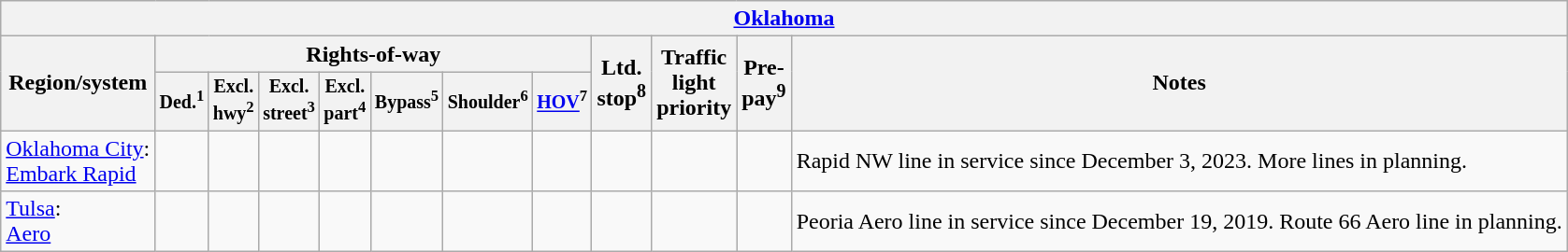<table class="wikitable">
<tr>
<th colspan="12"><a href='#'>Oklahoma</a></th>
</tr>
<tr>
<th rowspan="2">Region/system</th>
<th colspan="7">Rights-of-way</th>
<th rowspan="2">Ltd.<br>stop<sup>8</sup></th>
<th rowspan="2">Traffic<br>light<br>priority</th>
<th rowspan="2">Pre-<br>pay<sup>9</sup></th>
<th rowspan="2">Notes</th>
</tr>
<tr style="font-size: smaller">
<th>Ded.<sup>1</sup></th>
<th>Excl.<br>hwy<sup>2</sup></th>
<th>Excl.<br>street<sup>3</sup></th>
<th>Excl.<br>part<sup>4</sup></th>
<th>Bypass<sup>5</sup></th>
<th>Shoulder<sup>6</sup></th>
<th><a href='#'>HOV</a><sup>7</sup></th>
</tr>
<tr>
<td><a href='#'>Oklahoma City</a>:<br><a href='#'>Embark Rapid</a></td>
<td></td>
<td></td>
<td></td>
<td></td>
<td></td>
<td></td>
<td></td>
<td></td>
<td></td>
<td></td>
<td>Rapid NW line in service since December 3, 2023. More lines in planning.</td>
</tr>
<tr>
<td><a href='#'>Tulsa</a>:<br><a href='#'>Aero</a></td>
<td></td>
<td></td>
<td></td>
<td></td>
<td></td>
<td></td>
<td></td>
<td></td>
<td></td>
<td></td>
<td>Peoria Aero line in service since December 19, 2019. Route 66 Aero line in planning.</td>
</tr>
</table>
